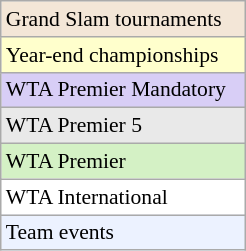<table class=wikitable style=font-size:90%;width:13%>
<tr style="background:#F3E6D7;">
<td>Grand Slam tournaments</td>
</tr>
<tr style="background:#ffc;">
<td>Year-end championships</td>
</tr>
<tr style="background:#d8cef6;">
<td>WTA Premier Mandatory</td>
</tr>
<tr style="background:#E9E9E9;">
<td>WTA Premier 5</td>
</tr>
<tr style="background:#D4F1C5;">
<td>WTA Premier</td>
</tr>
<tr style="background:#fff;">
<td>WTA International</td>
</tr>
<tr style="background:#ECF2FF;">
<td>Team events</td>
</tr>
</table>
